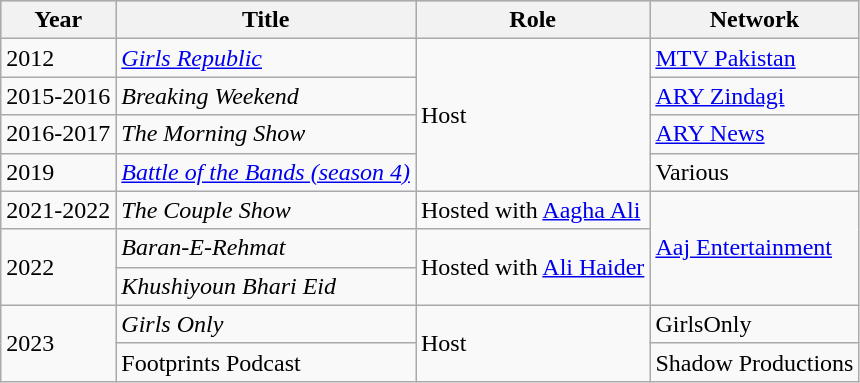<table class="wikitable sortable plainrowheaders">
<tr style="background:#ccc; text-align:center;">
<th>Year</th>
<th>Title</th>
<th>Role</th>
<th>Network</th>
</tr>
<tr>
<td>2012</td>
<td><em><a href='#'>Girls Republic</a></em></td>
<td rowspan="4">Host</td>
<td><a href='#'>MTV Pakistan</a></td>
</tr>
<tr>
<td>2015-2016</td>
<td><em>Breaking Weekend</em></td>
<td><a href='#'>ARY Zindagi</a></td>
</tr>
<tr>
<td>2016-2017</td>
<td><em>The Morning Show</em></td>
<td><a href='#'>ARY News</a></td>
</tr>
<tr>
<td>2019</td>
<td><em><a href='#'>Battle of the Bands (season 4)</a></em> </td>
<td>Various</td>
</tr>
<tr>
<td>2021-2022</td>
<td><em>The Couple Show</em></td>
<td>Hosted with <a href='#'>Aagha Ali</a></td>
<td rowspan="3"><a href='#'>Aaj Entertainment</a></td>
</tr>
<tr>
<td rowspan="2">2022</td>
<td><em>Baran-E-Rehmat</em></td>
<td rowspan="2">Hosted with <a href='#'>Ali Haider</a></td>
</tr>
<tr>
<td><em>Khushiyoun Bhari Eid</em></td>
</tr>
<tr>
<td rowspan="2">2023</td>
<td><em>Girls Only</em></td>
<td rowspan="2">Host</td>
<td>GirlsOnly</td>
</tr>
<tr>
<td>Footprints Podcast</td>
<td>Shadow Productions</td>
</tr>
</table>
